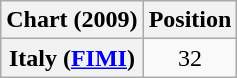<table class="wikitable sortable plainrowheaders">
<tr>
<th>Chart (2009)</th>
<th>Position</th>
</tr>
<tr>
<th scope="row">Italy (<a href='#'>FIMI</a>)</th>
<td style="text-align:center;">32</td>
</tr>
</table>
